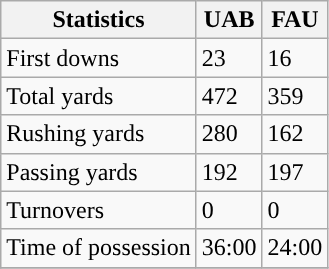<table class="wikitable">
<tr>
<th>Statistics</th>
<th>UAB</th>
<th>FAU</th>
</tr>
<tr>
<td>First downs</td>
<td>23</td>
<td>16</td>
</tr>
<tr>
<td>Total yards</td>
<td>472</td>
<td>359</td>
</tr>
<tr>
<td>Rushing yards</td>
<td>280</td>
<td>162</td>
</tr>
<tr>
<td>Passing yards</td>
<td>192</td>
<td>197</td>
</tr>
<tr>
<td>Turnovers</td>
<td>0</td>
<td>0</td>
</tr>
<tr>
<td>Time of possession</td>
<td>36:00</td>
<td>24:00</td>
</tr>
<tr>
</tr>
</table>
